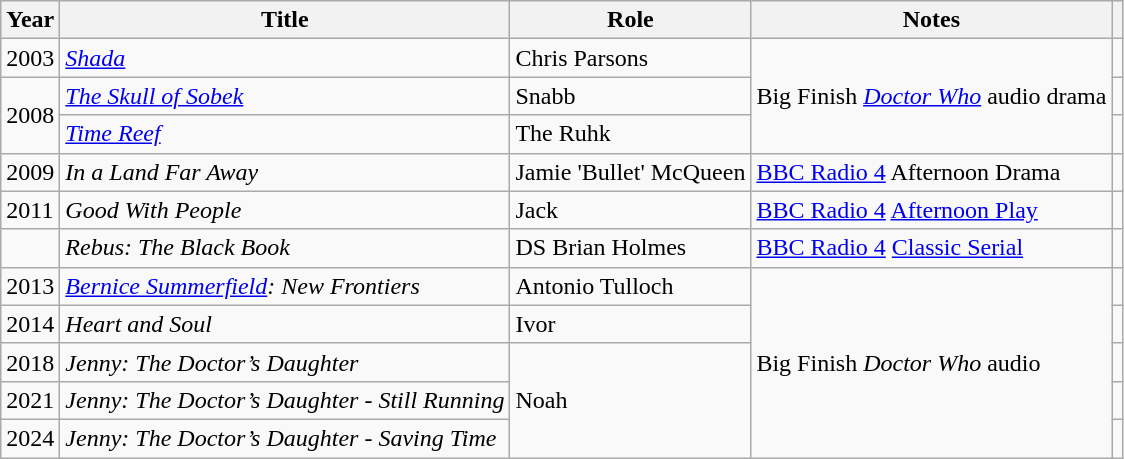<table class="wikitable" style="font-size: 100%;">
<tr>
<th>Year</th>
<th>Title</th>
<th>Role</th>
<th>Notes</th>
<th></th>
</tr>
<tr>
<td>2003</td>
<td><em><a href='#'>Shada</a></em></td>
<td>Chris Parsons</td>
<td rowspan="3">Big Finish <em><a href='#'>Doctor Who</a></em> audio drama</td>
<td></td>
</tr>
<tr>
<td rowspan=2>2008</td>
<td><em><a href='#'>The Skull of Sobek</a></em></td>
<td>Snabb</td>
<td></td>
</tr>
<tr>
<td><em><a href='#'>Time Reef</a></em></td>
<td>The Ruhk</td>
<td></td>
</tr>
<tr>
<td>2009</td>
<td><em>In a Land Far Away</em></td>
<td>Jamie 'Bullet' McQueen</td>
<td><a href='#'>BBC Radio 4</a> Afternoon Drama</td>
<td></td>
</tr>
<tr>
<td>2011</td>
<td><em>Good With People</em></td>
<td>Jack</td>
<td><a href='#'>BBC Radio 4</a> <a href='#'>Afternoon Play</a></td>
<td></td>
</tr>
<tr>
<td> </td>
<td><em>Rebus: The Black Book</em></td>
<td>DS Brian Holmes</td>
<td><a href='#'>BBC Radio 4</a> <a href='#'>Classic Serial</a></td>
<td></td>
</tr>
<tr>
<td>2013</td>
<td><em><a href='#'>Bernice Summerfield</a>: New Frontiers</em></td>
<td>Antonio Tulloch</td>
<td rowspan="5">Big Finish <em>Doctor Who</em> audio</td>
<td></td>
</tr>
<tr>
<td>2014</td>
<td><em>Heart and Soul</em></td>
<td>Ivor</td>
<td></td>
</tr>
<tr>
<td>2018</td>
<td><em>Jenny: The Doctor’s Daughter</em></td>
<td rowspan="3">Noah</td>
<td></td>
</tr>
<tr>
<td>2021</td>
<td><em>Jenny: The Doctor’s Daughter - Still Running</em></td>
<td></td>
</tr>
<tr>
<td>2024</td>
<td><em>Jenny: The Doctor’s Daughter - Saving Time</em></td>
<td></td>
</tr>
</table>
